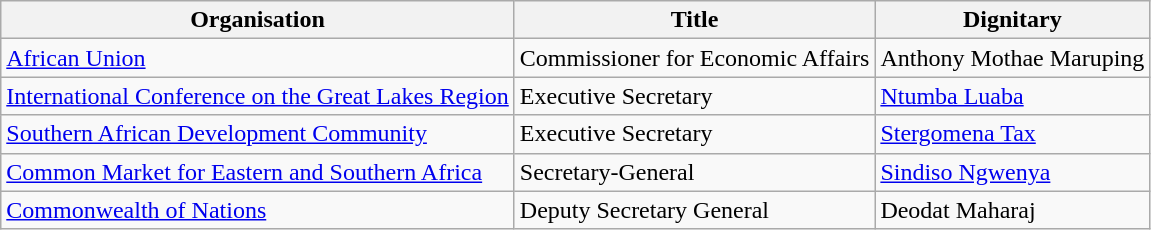<table class="wikitable sortable">
<tr>
<th>Organisation</th>
<th>Title</th>
<th>Dignitary</th>
</tr>
<tr>
<td><a href='#'>African Union</a></td>
<td>Commissioner for Economic Affairs</td>
<td>Anthony Mothae Maruping</td>
</tr>
<tr>
<td><a href='#'>International Conference on the Great Lakes Region</a></td>
<td>Executive Secretary</td>
<td><a href='#'>Ntumba Luaba</a></td>
</tr>
<tr>
<td><a href='#'>Southern African Development Community</a></td>
<td>Executive Secretary</td>
<td><a href='#'>Stergomena Tax</a></td>
</tr>
<tr>
<td><a href='#'>Common Market for Eastern and Southern Africa</a></td>
<td>Secretary-General</td>
<td><a href='#'>Sindiso Ngwenya</a></td>
</tr>
<tr>
<td><a href='#'>Commonwealth of Nations</a></td>
<td>Deputy Secretary General</td>
<td>Deodat Maharaj</td>
</tr>
</table>
